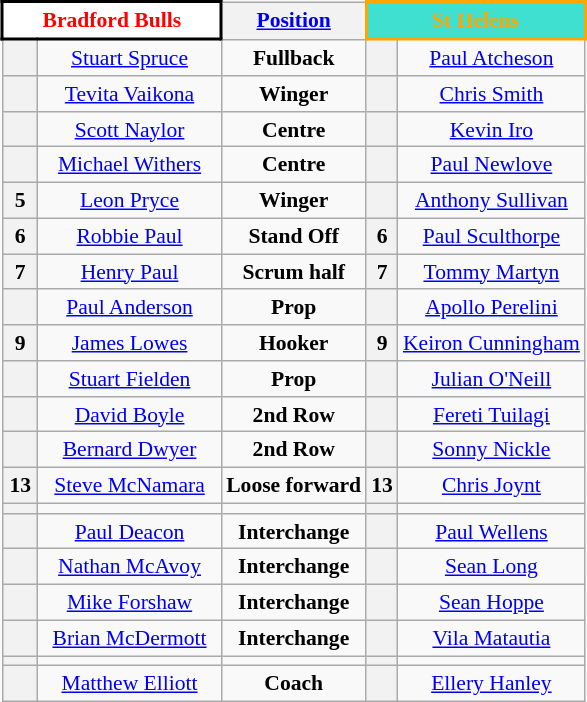<table class="wikitable" style="float:right; font-size:90%;">
<tr>
<th colspan="2"  style="width:138px; background:white; color:red; border:2px solid black;"><strong>Bradford Bulls</strong></th>
<th><a href='#'>Position</a></th>
<th colspan="2"  style="width:138px; background:turquoise; color:orange; border:2px solid orange;"><strong>St Helens</strong></th>
</tr>
<tr style="text-align:center;">
<th></th>
<td> <a href='#'>Stuart Spruce</a></td>
<td><strong>Fullback</strong></td>
<th></th>
<td> <a href='#'>Paul Atcheson</a></td>
</tr>
<tr style="text-align:center;">
<th></th>
<td> <a href='#'>Tevita Vaikona</a></td>
<td><strong>Winger</strong></td>
<th></th>
<td> <a href='#'>Chris Smith</a></td>
</tr>
<tr style="text-align:center;"|>
<th></th>
<td><a href='#'>Scott Naylor</a></td>
<td style="text-align:center;"><strong>Centre</strong></td>
<th></th>
<td>  <a href='#'>Kevin Iro</a></td>
</tr>
<tr style="text-align:center;">
<th></th>
<td> <a href='#'>Michael Withers</a></td>
<td><strong>Centre</strong></td>
<th></th>
<td> <a href='#'>Paul Newlove</a></td>
</tr>
<tr style="text-align:center;"|>
<th>5</th>
<td>  <a href='#'>Leon Pryce</a></td>
<td><strong>Winger</strong></td>
<th></th>
<td> <a href='#'>Anthony Sullivan</a></td>
</tr>
<tr style="text-align:center;">
<th>6</th>
<td> <a href='#'>Robbie Paul</a></td>
<td><strong>Stand Off</strong></td>
<th>6</th>
<td> <a href='#'>Paul Sculthorpe</a></td>
</tr>
<tr style="text-align:center;">
<th>7</th>
<td> <a href='#'>Henry Paul</a></td>
<td><strong>Scrum half</strong></td>
<th>7</th>
<td> <a href='#'>Tommy Martyn</a></td>
</tr>
<tr style="text-align:center;"|>
<th></th>
<td> <a href='#'>Paul Anderson</a></td>
<td><strong>Prop</strong></td>
<th></th>
<td> <a href='#'>Apollo Perelini</a></td>
</tr>
<tr style="text-align:center;">
<th>9</th>
<td> <a href='#'>James Lowes</a></td>
<td><strong>Hooker</strong></td>
<th>9</th>
<td> <a href='#'>Keiron Cunningham</a></td>
</tr>
<tr style="text-align:center;">
<th></th>
<td> <a href='#'>Stuart Fielden</a></td>
<td><strong>Prop</strong></td>
<th></th>
<td> <a href='#'>Julian O'Neill</a></td>
</tr>
<tr style="text-align:center;">
<th></th>
<td> <a href='#'>David Boyle</a></td>
<td><strong>2nd Row</strong></td>
<th></th>
<td> <a href='#'>Fereti Tuilagi</a></td>
</tr>
<tr style="text-align:center;">
<th></th>
<td> <a href='#'>Bernard Dwyer</a></td>
<td><strong>2nd Row</strong></td>
<th></th>
<td> <a href='#'>Sonny Nickle</a></td>
</tr>
<tr style="text-align:center;">
<th>13</th>
<td> <a href='#'>Steve McNamara</a></td>
<td><strong>Loose forward</strong></td>
<th>13</th>
<td> <a href='#'>Chris Joynt</a></td>
</tr>
<tr style="text-align:center;">
<th></th>
<td></td>
<td></td>
<th></th>
<td></td>
</tr>
<tr style="text-align:center;">
<th></th>
<td> <a href='#'>Paul Deacon</a></td>
<td><strong>Interchange</strong></td>
<th></th>
<td> <a href='#'>Paul Wellens</a></td>
</tr>
<tr style="text-align:center;">
<th></th>
<td> <a href='#'>Nathan McAvoy</a></td>
<td><strong>Interchange</strong></td>
<th></th>
<td> <a href='#'>Sean Long</a></td>
</tr>
<tr style="text-align:center;">
<th></th>
<td> <a href='#'>Mike Forshaw</a></td>
<td><strong>Interchange</strong></td>
<th></th>
<td>  <a href='#'>Sean Hoppe</a></td>
</tr>
<tr style="text-align:center;">
<th></th>
<td> <a href='#'>Brian McDermott</a></td>
<td><strong>Interchange</strong></td>
<th></th>
<td> <a href='#'>Vila Matautia</a></td>
</tr>
<tr style="text-align:center;">
<th></th>
<td></td>
<td></td>
<th></th>
<td></td>
</tr>
<tr style="text-align:center;">
<th></th>
<td> <a href='#'>Matthew Elliott</a></td>
<td><strong>Coach</strong></td>
<th></th>
<td> <a href='#'>Ellery Hanley</a></td>
</tr>
</table>
